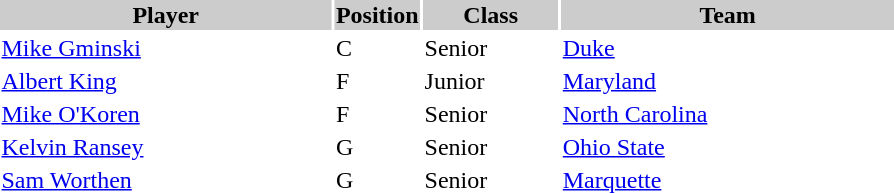<table style="width:600px" "border:'1' 'solid' 'gray'">
<tr>
<th style="background:#CCCCCC;width:40%">Player</th>
<th style="background:#CCCCCC;width:4%">Position</th>
<th style="background:#CCCCCC;width:16%">Class</th>
<th style="background:#CCCCCC;width:40%">Team</th>
</tr>
<tr>
<td><a href='#'>Mike Gminski</a></td>
<td>C</td>
<td>Senior</td>
<td><a href='#'>Duke</a></td>
</tr>
<tr>
<td><a href='#'>Albert King</a></td>
<td>F</td>
<td>Junior</td>
<td><a href='#'>Maryland</a></td>
</tr>
<tr>
<td><a href='#'>Mike O'Koren</a></td>
<td>F</td>
<td>Senior</td>
<td><a href='#'>North Carolina</a></td>
</tr>
<tr>
<td><a href='#'>Kelvin Ransey</a></td>
<td>G</td>
<td>Senior</td>
<td><a href='#'>Ohio State</a></td>
</tr>
<tr>
<td><a href='#'>Sam Worthen</a></td>
<td>G</td>
<td>Senior</td>
<td><a href='#'>Marquette</a></td>
</tr>
</table>
